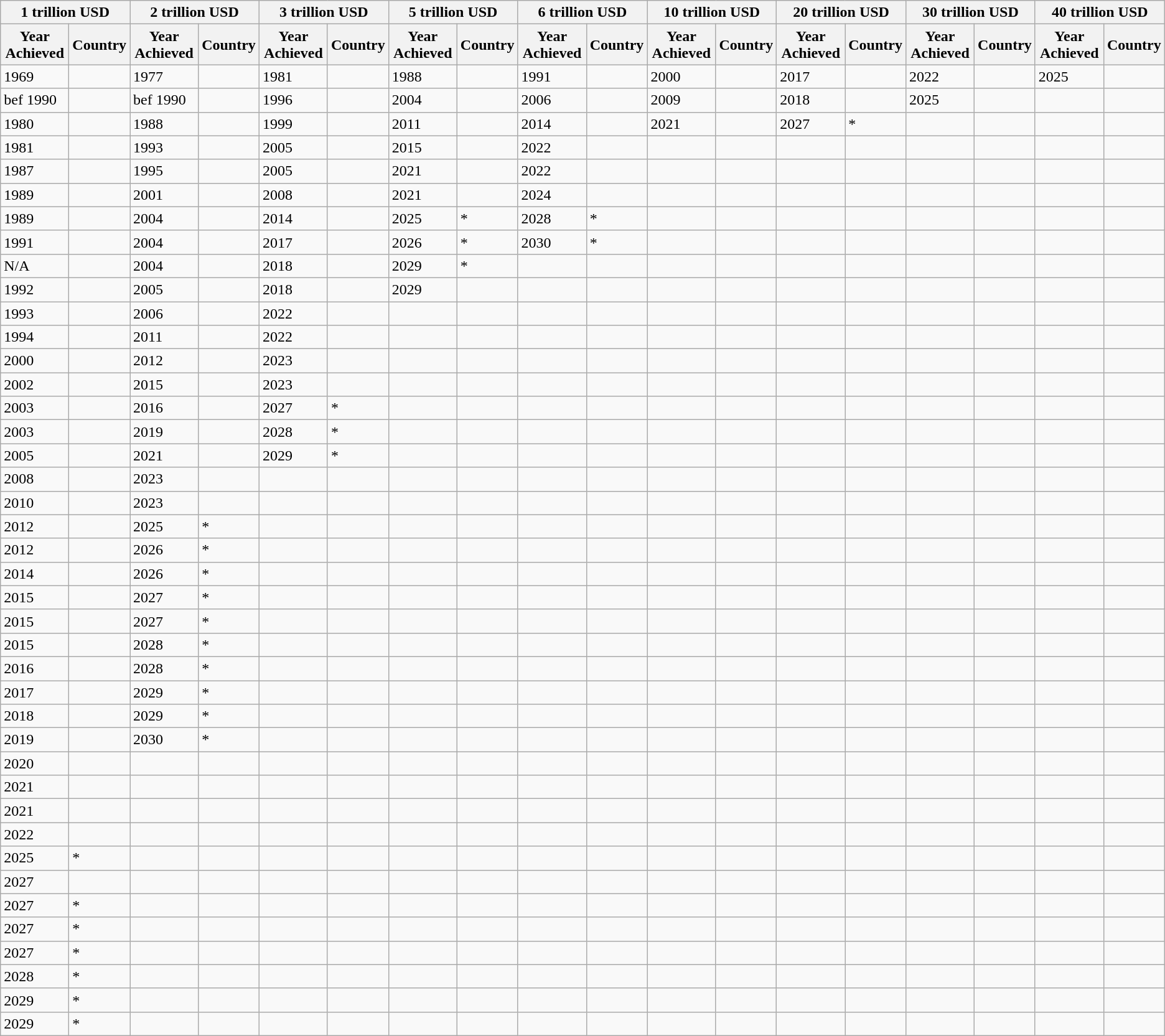<table class="wikitable" style="text-align: left">
<tr>
<th colspan="2">1 trillion USD</th>
<th colspan="2">2 trillion USD</th>
<th colspan="2">3 trillion USD</th>
<th colspan="2">5 trillion USD</th>
<th colspan="2">6 trillion USD</th>
<th colspan="2">10 trillion USD</th>
<th colspan="2">20 trillion USD</th>
<th colspan="2">30 trillion USD</th>
<th colspan="2">40 trillion USD</th>
</tr>
<tr>
<th>Year Achieved</th>
<th>Country</th>
<th>Year Achieved</th>
<th>Country</th>
<th>Year Achieved</th>
<th>Country</th>
<th>Year Achieved</th>
<th>Country</th>
<th>Year Achieved</th>
<th>Country</th>
<th>Year Achieved</th>
<th>Country</th>
<th>Year Achieved</th>
<th>Country</th>
<th>Year Achieved</th>
<th>Country</th>
<th>Year Achieved</th>
<th>Country</th>
</tr>
<tr>
<td>1969</td>
<td></td>
<td>1977</td>
<td></td>
<td>1981</td>
<td></td>
<td>1988</td>
<td></td>
<td>1991</td>
<td></td>
<td>2000</td>
<td></td>
<td>2017</td>
<td></td>
<td>2022</td>
<td></td>
<td>2025</td>
<td></td>
</tr>
<tr>
<td>bef 1990</td>
<td></td>
<td>bef 1990</td>
<td></td>
<td>1996</td>
<td></td>
<td>2004</td>
<td></td>
<td>2006</td>
<td></td>
<td>2009</td>
<td></td>
<td>2018</td>
<td></td>
<td>2025</td>
<td></td>
<td></td>
<td></td>
</tr>
<tr>
<td>1980</td>
<td></td>
<td>1988</td>
<td></td>
<td>1999</td>
<td></td>
<td>2011</td>
<td></td>
<td>2014</td>
<td></td>
<td>2021</td>
<td></td>
<td>2027</td>
<td>*</td>
<td></td>
<td></td>
<td></td>
<td></td>
</tr>
<tr>
<td>1981</td>
<td></td>
<td>1993</td>
<td></td>
<td>2005</td>
<td></td>
<td>2015</td>
<td></td>
<td>2022</td>
<td></td>
<td></td>
<td></td>
<td></td>
<td></td>
<td></td>
<td></td>
<td></td>
<td></td>
</tr>
<tr>
<td>1987</td>
<td></td>
<td>1995</td>
<td></td>
<td>2005</td>
<td></td>
<td>2021</td>
<td></td>
<td>2022</td>
<td></td>
<td></td>
<td></td>
<td></td>
<td></td>
<td></td>
<td></td>
<td></td>
<td></td>
</tr>
<tr>
<td>1989</td>
<td></td>
<td>2001</td>
<td></td>
<td>2008</td>
<td></td>
<td>2021</td>
<td></td>
<td>2024</td>
<td></td>
<td></td>
<td></td>
<td></td>
<td></td>
<td></td>
<td></td>
<td></td>
<td></td>
</tr>
<tr>
<td>1989</td>
<td></td>
<td>2004</td>
<td></td>
<td>2014</td>
<td></td>
<td>2025</td>
<td>*</td>
<td>2028</td>
<td>*</td>
<td></td>
<td></td>
<td></td>
<td></td>
<td></td>
<td></td>
<td></td>
<td></td>
</tr>
<tr>
<td>1991</td>
<td></td>
<td>2004</td>
<td></td>
<td>2017</td>
<td></td>
<td>2026</td>
<td>*</td>
<td>2030</td>
<td>*</td>
<td></td>
<td></td>
<td></td>
<td></td>
<td></td>
<td></td>
<td></td>
<td></td>
</tr>
<tr>
<td>N/A</td>
<td></td>
<td>2004</td>
<td></td>
<td>2018</td>
<td></td>
<td>2029</td>
<td>*</td>
<td></td>
<td></td>
<td></td>
<td></td>
<td></td>
<td></td>
<td></td>
<td></td>
<td></td>
<td></td>
</tr>
<tr>
<td>1992</td>
<td></td>
<td>2005</td>
<td></td>
<td>2018</td>
<td></td>
<td>2029</td>
<td></td>
<td></td>
<td></td>
<td></td>
<td></td>
<td></td>
<td></td>
<td></td>
<td></td>
<td></td>
<td></td>
</tr>
<tr>
<td>1993</td>
<td></td>
<td>2006</td>
<td></td>
<td>2022</td>
<td></td>
<td></td>
<td></td>
<td></td>
<td></td>
<td></td>
<td></td>
<td></td>
<td></td>
<td></td>
<td></td>
<td></td>
<td></td>
</tr>
<tr>
<td>1994</td>
<td></td>
<td>2011</td>
<td></td>
<td>2022</td>
<td></td>
<td></td>
<td></td>
<td></td>
<td></td>
<td></td>
<td></td>
<td></td>
<td></td>
<td></td>
<td></td>
<td></td>
<td></td>
</tr>
<tr>
<td>2000</td>
<td></td>
<td>2012</td>
<td></td>
<td>2023</td>
<td></td>
<td></td>
<td></td>
<td></td>
<td></td>
<td></td>
<td></td>
<td></td>
<td></td>
<td></td>
<td></td>
<td></td>
<td></td>
</tr>
<tr>
<td>2002</td>
<td></td>
<td>2015</td>
<td></td>
<td>2023</td>
<td></td>
<td></td>
<td></td>
<td></td>
<td></td>
<td></td>
<td></td>
<td></td>
<td></td>
<td></td>
<td></td>
<td></td>
<td></td>
</tr>
<tr>
<td>2003</td>
<td></td>
<td>2016</td>
<td></td>
<td>2027</td>
<td>*</td>
<td></td>
<td></td>
<td></td>
<td></td>
<td></td>
<td></td>
<td></td>
<td></td>
<td></td>
<td></td>
<td></td>
<td></td>
</tr>
<tr>
<td>2003</td>
<td></td>
<td>2019</td>
<td></td>
<td>2028</td>
<td>*</td>
<td></td>
<td></td>
<td></td>
<td></td>
<td></td>
<td></td>
<td></td>
<td></td>
<td></td>
<td></td>
<td></td>
<td></td>
</tr>
<tr>
<td>2005</td>
<td></td>
<td>2021</td>
<td></td>
<td>2029</td>
<td>*</td>
<td></td>
<td></td>
<td></td>
<td></td>
<td></td>
<td></td>
<td></td>
<td></td>
<td></td>
<td></td>
<td></td>
<td></td>
</tr>
<tr>
<td>2008</td>
<td></td>
<td>2023</td>
<td></td>
<td></td>
<td></td>
<td></td>
<td></td>
<td></td>
<td></td>
<td></td>
<td></td>
<td></td>
<td></td>
<td></td>
<td></td>
<td></td>
<td></td>
</tr>
<tr>
<td>2010</td>
<td></td>
<td>2023</td>
<td></td>
<td></td>
<td></td>
<td></td>
<td></td>
<td></td>
<td></td>
<td></td>
<td></td>
<td></td>
<td></td>
<td></td>
<td></td>
<td></td>
<td></td>
</tr>
<tr>
<td>2012</td>
<td></td>
<td>2025</td>
<td>*</td>
<td></td>
<td></td>
<td></td>
<td></td>
<td></td>
<td></td>
<td></td>
<td></td>
<td></td>
<td></td>
<td></td>
<td></td>
<td></td>
<td></td>
</tr>
<tr>
<td>2012</td>
<td></td>
<td>2026</td>
<td>*</td>
<td></td>
<td></td>
<td></td>
<td></td>
<td></td>
<td></td>
<td></td>
<td></td>
<td></td>
<td></td>
<td></td>
<td></td>
<td></td>
<td></td>
</tr>
<tr>
<td>2014</td>
<td></td>
<td>2026</td>
<td>*</td>
<td></td>
<td></td>
<td></td>
<td></td>
<td></td>
<td></td>
<td></td>
<td></td>
<td></td>
<td></td>
<td></td>
<td></td>
<td></td>
<td></td>
</tr>
<tr>
<td>2015</td>
<td></td>
<td>2027</td>
<td>*</td>
<td></td>
<td></td>
<td></td>
<td></td>
<td></td>
<td></td>
<td></td>
<td></td>
<td></td>
<td></td>
<td></td>
<td></td>
<td></td>
<td></td>
</tr>
<tr>
<td>2015</td>
<td></td>
<td>2027</td>
<td>*</td>
<td></td>
<td></td>
<td></td>
<td></td>
<td></td>
<td></td>
<td></td>
<td></td>
<td></td>
<td></td>
<td></td>
<td></td>
<td></td>
<td></td>
</tr>
<tr>
<td>2015</td>
<td></td>
<td>2028</td>
<td>*</td>
<td></td>
<td></td>
<td></td>
<td></td>
<td></td>
<td></td>
<td></td>
<td></td>
<td></td>
<td></td>
<td></td>
<td></td>
<td></td>
<td></td>
</tr>
<tr>
<td>2016</td>
<td></td>
<td>2028</td>
<td>*</td>
<td></td>
<td></td>
<td></td>
<td></td>
<td></td>
<td></td>
<td></td>
<td></td>
<td></td>
<td></td>
<td></td>
<td></td>
<td></td>
<td></td>
</tr>
<tr>
<td>2017</td>
<td></td>
<td>2029</td>
<td>*</td>
<td></td>
<td></td>
<td></td>
<td></td>
<td></td>
<td></td>
<td></td>
<td></td>
<td></td>
<td></td>
<td></td>
<td></td>
<td></td>
<td></td>
</tr>
<tr>
<td>2018</td>
<td></td>
<td>2029</td>
<td>*</td>
<td></td>
<td></td>
<td></td>
<td></td>
<td></td>
<td></td>
<td></td>
<td></td>
<td></td>
<td></td>
<td></td>
<td></td>
<td></td>
<td></td>
</tr>
<tr>
<td>2019</td>
<td></td>
<td>2030</td>
<td>*</td>
<td></td>
<td></td>
<td></td>
<td></td>
<td></td>
<td></td>
<td></td>
<td></td>
<td></td>
<td></td>
<td></td>
<td></td>
<td></td>
<td></td>
</tr>
<tr>
<td>2020</td>
<td></td>
<td></td>
<td></td>
<td></td>
<td></td>
<td></td>
<td></td>
<td></td>
<td></td>
<td></td>
<td></td>
<td></td>
<td></td>
<td></td>
<td></td>
<td></td>
<td></td>
</tr>
<tr>
<td>2021</td>
<td></td>
<td></td>
<td></td>
<td></td>
<td></td>
<td></td>
<td></td>
<td></td>
<td></td>
<td></td>
<td></td>
<td></td>
<td></td>
<td></td>
<td></td>
<td></td>
<td></td>
</tr>
<tr>
<td>2021</td>
<td></td>
<td></td>
<td></td>
<td></td>
<td></td>
<td></td>
<td></td>
<td></td>
<td></td>
<td></td>
<td></td>
<td></td>
<td></td>
<td></td>
<td></td>
<td></td>
<td></td>
</tr>
<tr>
<td>2022</td>
<td></td>
<td></td>
<td></td>
<td></td>
<td></td>
<td></td>
<td></td>
<td></td>
<td></td>
<td></td>
<td></td>
<td></td>
<td></td>
<td></td>
<td></td>
<td></td>
<td></td>
</tr>
<tr>
<td>2025</td>
<td>*</td>
<td></td>
<td></td>
<td></td>
<td></td>
<td></td>
<td></td>
<td></td>
<td></td>
<td></td>
<td></td>
<td></td>
<td></td>
<td></td>
<td></td>
<td></td>
<td></td>
</tr>
<tr>
<td>2027</td>
<td></td>
<td></td>
<td></td>
<td></td>
<td></td>
<td></td>
<td></td>
<td></td>
<td></td>
<td></td>
<td></td>
<td></td>
<td></td>
<td></td>
<td></td>
<td></td>
<td></td>
</tr>
<tr>
<td>2027</td>
<td>*</td>
<td></td>
<td></td>
<td></td>
<td></td>
<td></td>
<td></td>
<td></td>
<td></td>
<td></td>
<td></td>
<td></td>
<td></td>
<td></td>
<td></td>
<td></td>
<td></td>
</tr>
<tr>
<td>2027</td>
<td>*</td>
<td></td>
<td></td>
<td></td>
<td></td>
<td></td>
<td></td>
<td></td>
<td></td>
<td></td>
<td></td>
<td></td>
<td></td>
<td></td>
<td></td>
<td></td>
<td></td>
</tr>
<tr>
<td>2027</td>
<td>*</td>
<td></td>
<td></td>
<td></td>
<td></td>
<td></td>
<td></td>
<td></td>
<td></td>
<td></td>
<td></td>
<td></td>
<td></td>
<td></td>
<td></td>
<td></td>
<td></td>
</tr>
<tr>
<td>2028</td>
<td>*</td>
<td></td>
<td></td>
<td></td>
<td></td>
<td></td>
<td></td>
<td></td>
<td></td>
<td></td>
<td></td>
<td></td>
<td></td>
<td></td>
<td></td>
<td></td>
<td></td>
</tr>
<tr>
<td>2029</td>
<td>*</td>
<td></td>
<td></td>
<td></td>
<td></td>
<td></td>
<td></td>
<td></td>
<td></td>
<td></td>
<td></td>
<td></td>
<td></td>
<td></td>
<td></td>
<td></td>
<td></td>
</tr>
<tr>
<td>2029</td>
<td>*</td>
<td></td>
<td></td>
<td></td>
<td></td>
<td></td>
<td></td>
<td></td>
<td></td>
<td></td>
<td></td>
<td></td>
<td></td>
<td></td>
<td></td>
<td></td>
<td></td>
</tr>
</table>
